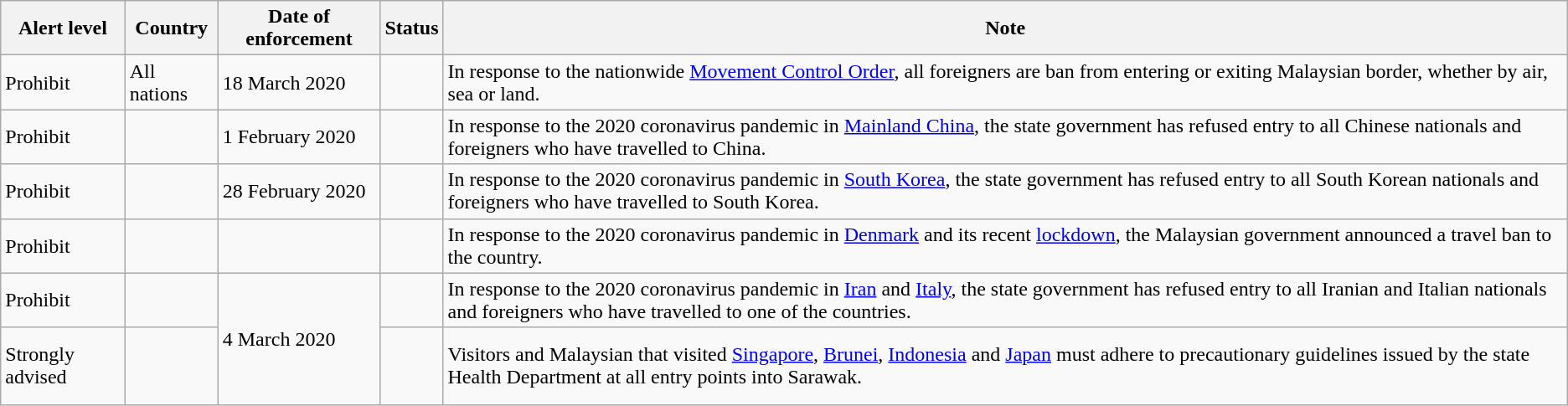<table class="wikitable sortable">
<tr>
<th>Alert level</th>
<th>Country</th>
<th>Date of enforcement</th>
<th>Status</th>
<th>Note</th>
</tr>
<tr>
<td>Prohibit</td>
<td>All nations</td>
<td>18 March 2020</td>
<td></td>
<td>In response to the nationwide <a href='#'>Movement Control Order</a>, all foreigners are ban from entering or exiting Malaysian border, whether by air, sea or land.</td>
</tr>
<tr>
<td>Prohibit</td>
<td></td>
<td>1 February 2020</td>
<td></td>
<td>In response to the 2020 coronavirus pandemic in <a href='#'>Mainland China</a>, the state government has refused entry to all Chinese nationals and foreigners who have travelled to China.</td>
</tr>
<tr>
<td>Prohibit</td>
<td></td>
<td>28 February 2020</td>
<td></td>
<td>In response to the 2020 coronavirus pandemic in <a href='#'>South Korea</a>, the state government has refused entry to all South Korean nationals and foreigners who have travelled to South Korea.</td>
</tr>
<tr>
<td>Prohibit</td>
<td></td>
<td></td>
<td></td>
<td>In response to the 2020 coronavirus pandemic in <a href='#'>Denmark</a> and its recent <a href='#'>lockdown</a>, the Malaysian government announced a travel ban to the country.</td>
</tr>
<tr>
<td>Prohibit</td>
<td><br></td>
<td rowspan="2">4 March 2020</td>
<td></td>
<td>In response to the 2020 coronavirus pandemic in <a href='#'>Iran</a> and <a href='#'>Italy</a>, the state government has refused entry to all Iranian and Italian nationals and foreigners who have travelled to one of the countries.</td>
</tr>
<tr>
<td>Strongly advised</td>
<td><br><br><br></td>
<td></td>
<td>Visitors and Malaysian that visited <a href='#'>Singapore</a>, <a href='#'>Brunei</a>, <a href='#'>Indonesia</a> and <a href='#'>Japan</a> must adhere to precautionary guidelines issued by the state Health Department at all entry points into Sarawak.</td>
</tr>
</table>
